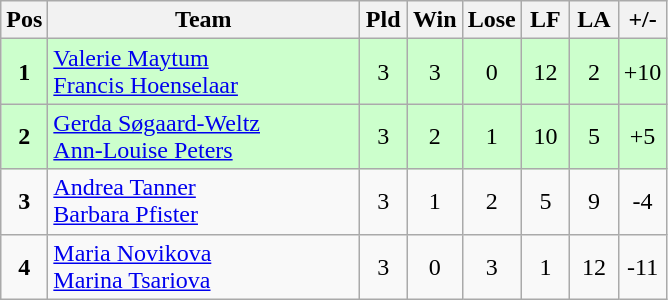<table class="wikitable" style="font-size: 100%">
<tr>
<th width=20>Pos</th>
<th width=200>Team</th>
<th width=25>Pld</th>
<th width=25>Win</th>
<th width=25>Lose</th>
<th width=25>LF</th>
<th width=25>LA</th>
<th width=25>+/-</th>
</tr>
<tr align=center style="background: #ccffcc;">
<td><strong>1</strong></td>
<td align="left"> <a href='#'>Valerie Maytum</a><br> <a href='#'>Francis Hoenselaar</a></td>
<td>3</td>
<td>3</td>
<td>0</td>
<td>12</td>
<td>2</td>
<td>+10</td>
</tr>
<tr align=center style="background: #ccffcc;">
<td><strong>2</strong></td>
<td align="left"> <a href='#'>Gerda Søgaard-Weltz</a><br> <a href='#'>Ann-Louise Peters</a></td>
<td>3</td>
<td>2</td>
<td>1</td>
<td>10</td>
<td>5</td>
<td>+5</td>
</tr>
<tr align=center>
<td><strong>3</strong></td>
<td align="left"> <a href='#'>Andrea Tanner</a><br> <a href='#'>Barbara Pfister</a></td>
<td>3</td>
<td>1</td>
<td>2</td>
<td>5</td>
<td>9</td>
<td>-4</td>
</tr>
<tr align=center>
<td><strong>4</strong></td>
<td align="left"> <a href='#'>Maria Novikova</a><br> <a href='#'>Marina Tsariova</a></td>
<td>3</td>
<td>0</td>
<td>3</td>
<td>1</td>
<td>12</td>
<td>-11</td>
</tr>
</table>
